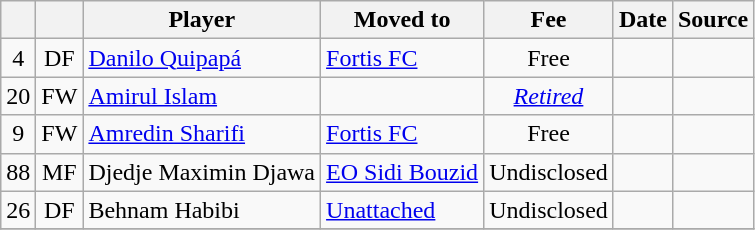<table class="wikitable plainrowheaders sortable" style="text-align:center">
<tr>
<th></th>
<th></th>
<th>Player</th>
<th>Moved to</th>
<th>Fee</th>
<th>Date</th>
<th>Source</th>
</tr>
<tr>
<td align="center">4</td>
<td align="center">DF</td>
<td align="left"> <a href='#'>Danilo Quipapá</a></td>
<td align="left"> <a href='#'>Fortis FC</a></td>
<td align="center">Free</td>
<td></td>
<td></td>
</tr>
<tr>
<td align="center">20</td>
<td align="center">FW</td>
<td align="left"> <a href='#'>Amirul Islam</a></td>
<td align="left"></td>
<td align="center"><em><a href='#'>Retired</a></em></td>
<td></td>
<td></td>
</tr>
<tr>
<td align="center">9</td>
<td align="center">FW</td>
<td align="left"> <a href='#'>Amredin Sharifi</a></td>
<td align="left"> <a href='#'>Fortis FC</a></td>
<td align="center">Free</td>
<td></td>
<td></td>
</tr>
<tr>
<td align="center">88</td>
<td align="center">MF</td>
<td align="left"> Djedje Maximin Djawa</td>
<td align="left"> <a href='#'>EO Sidi Bouzid</a></td>
<td align="center">Undisclosed</td>
<td></td>
<td></td>
</tr>
<tr>
<td align="center">26</td>
<td align="center">DF</td>
<td align="left"> Behnam Habibi</td>
<td align="left"><a href='#'>Unattached</a></td>
<td align="center">Undisclosed</td>
<td></td>
<td></td>
</tr>
<tr>
</tr>
</table>
